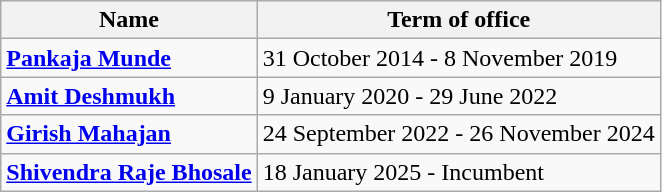<table class="wikitable">
<tr>
<th>Name</th>
<th>Term of office</th>
</tr>
<tr>
<td><strong><a href='#'>Pankaja Munde</a></strong></td>
<td>31 October 2014 - 8 November 2019</td>
</tr>
<tr>
<td><strong><a href='#'>Amit Deshmukh</a></strong></td>
<td>9 January 2020 - 29 June 2022</td>
</tr>
<tr>
<td><strong><a href='#'>Girish Mahajan</a></strong></td>
<td>24 September 2022 - 26 November 2024</td>
</tr>
<tr>
<td><strong><a href='#'>Shivendra Raje Bhosale</a></strong></td>
<td>18 January 2025 - Incumbent</td>
</tr>
</table>
